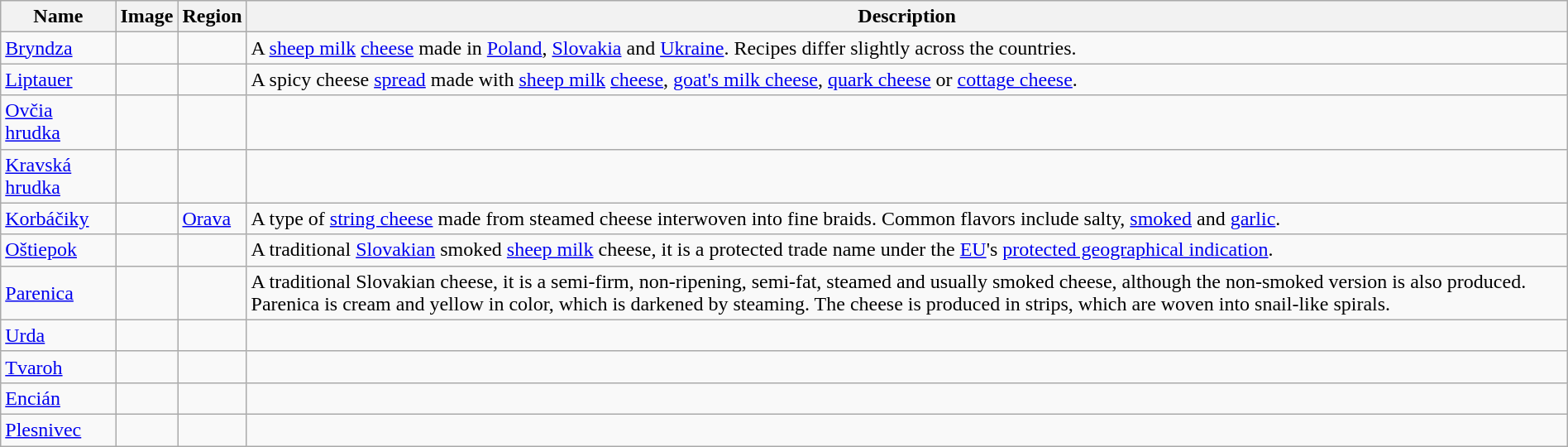<table class="wikitable sortable" style="width:100%">
<tr>
<th>Name</th>
<th class="unsortable">Image</th>
<th>Region</th>
<th>Description</th>
</tr>
<tr>
<td><a href='#'>Bryndza</a></td>
<td></td>
<td></td>
<td>A <a href='#'>sheep milk</a> <a href='#'>cheese</a> made in <a href='#'>Poland</a>, <a href='#'>Slovakia</a> and <a href='#'>Ukraine</a>. Recipes differ slightly across the countries.</td>
</tr>
<tr>
<td><a href='#'>Liptauer</a></td>
<td></td>
<td></td>
<td>A spicy cheese <a href='#'>spread</a> made with <a href='#'>sheep milk</a> <a href='#'>cheese</a>, <a href='#'>goat's milk cheese</a>, <a href='#'>quark cheese</a> or <a href='#'>cottage cheese</a>.</td>
</tr>
<tr>
<td><a href='#'>Ovčia hrudka</a></td>
<td></td>
<td></td>
<td></td>
</tr>
<tr>
<td><a href='#'>Kravská hrudka</a></td>
<td></td>
<td></td>
<td></td>
</tr>
<tr>
<td><a href='#'>Korbáčiky</a></td>
<td></td>
<td><a href='#'>Orava</a></td>
<td>A type of <a href='#'>string cheese</a> made from steamed cheese interwoven into fine braids. Common flavors include salty, <a href='#'>smoked</a> and <a href='#'>garlic</a>.</td>
</tr>
<tr>
<td><a href='#'>Oštiepok</a></td>
<td></td>
<td></td>
<td>A traditional <a href='#'>Slovakian</a> smoked <a href='#'>sheep milk</a> cheese, it is a protected trade name under the <a href='#'>EU</a>'s <a href='#'>protected geographical indication</a>.</td>
</tr>
<tr>
<td><a href='#'>Parenica</a></td>
<td></td>
<td></td>
<td>A traditional Slovakian cheese, it is a semi-firm, non-ripening, semi-fat, steamed and usually smoked cheese, although the non-smoked version is also produced. Parenica is cream and yellow in color, which is darkened by steaming. The cheese is produced in strips, which are woven into snail-like spirals.</td>
</tr>
<tr>
<td><a href='#'>Urda</a></td>
<td></td>
<td></td>
<td></td>
</tr>
<tr>
<td><a href='#'>Tvaroh</a></td>
<td></td>
<td></td>
<td></td>
</tr>
<tr>
<td><a href='#'>Encián</a></td>
<td></td>
<td></td>
<td></td>
</tr>
<tr>
<td><a href='#'>Plesnivec</a></td>
<td></td>
<td></td>
<td></td>
</tr>
</table>
